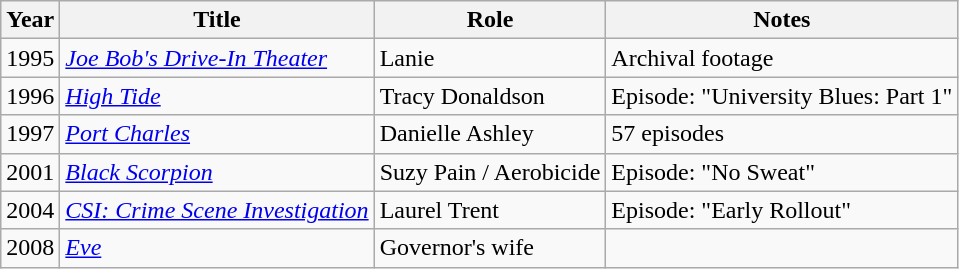<table class="wikitable">
<tr>
<th>Year</th>
<th>Title</th>
<th>Role</th>
<th>Notes</th>
</tr>
<tr>
<td>1995</td>
<td><em><a href='#'>Joe Bob's Drive-In Theater</a></em></td>
<td>Lanie</td>
<td>Archival footage</td>
</tr>
<tr>
<td>1996</td>
<td><a href='#'><em>High Tide</em></a></td>
<td>Tracy Donaldson</td>
<td>Episode: "University Blues: Part 1"</td>
</tr>
<tr>
<td>1997</td>
<td><em><a href='#'>Port Charles</a></em></td>
<td>Danielle Ashley</td>
<td>57 episodes</td>
</tr>
<tr>
<td>2001</td>
<td><a href='#'><em>Black Scorpion</em></a></td>
<td>Suzy Pain / Aerobicide</td>
<td>Episode: "No Sweat"</td>
</tr>
<tr>
<td>2004</td>
<td><em><a href='#'>CSI: Crime Scene Investigation</a></em></td>
<td>Laurel Trent</td>
<td>Episode: "Early Rollout"</td>
</tr>
<tr>
<td>2008</td>
<td><a href='#'><em>Eve</em></a></td>
<td>Governor's wife</td>
<td></td>
</tr>
</table>
